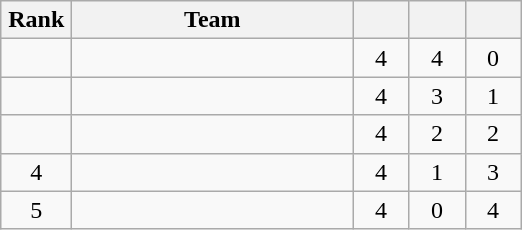<table class="wikitable" style="text-align: center;">
<tr>
<th width=40>Rank</th>
<th width=180>Team</th>
<th width=30></th>
<th width=30></th>
<th width=30></th>
</tr>
<tr>
<td></td>
<td align=left></td>
<td>4</td>
<td>4</td>
<td>0</td>
</tr>
<tr>
<td></td>
<td align=left></td>
<td>4</td>
<td>3</td>
<td>1</td>
</tr>
<tr>
<td></td>
<td align=left></td>
<td>4</td>
<td>2</td>
<td>2</td>
</tr>
<tr>
<td>4</td>
<td align=left></td>
<td>4</td>
<td>1</td>
<td>3</td>
</tr>
<tr>
<td>5</td>
<td align=left></td>
<td>4</td>
<td>0</td>
<td>4</td>
</tr>
</table>
